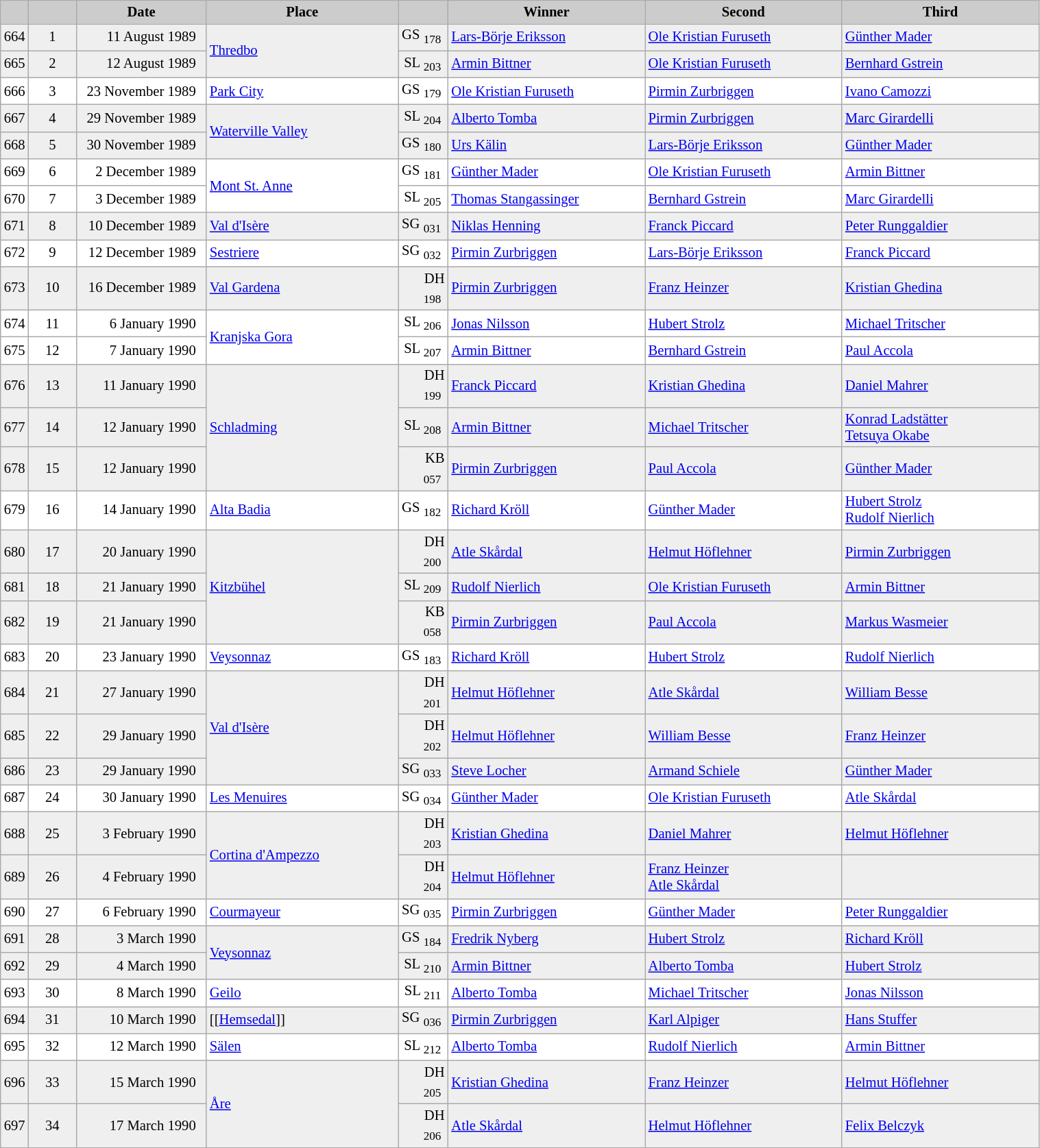<table class="wikitable plainrowheaders" style="background:#fff; font-size:86%; line-height:16px; border:grey solid 1px; border-collapse:collapse;">
<tr style="background:#ccc; text-align:center;">
<td align="center" width="13"></td>
<td align="center" width="40"></td>
<td align="center" width="120"><strong>Date</strong></td>
<td align="center" width="180"><strong>Place</strong></td>
<td align="center" width="42"></td>
<td align="center" width="185"><strong>Winner</strong></td>
<td align="center" width="185"><strong>Second</strong></td>
<td align="center" width="185"><strong>Third</strong></td>
</tr>
<tr bgcolor="#EFEFEF">
<td align=center>664</td>
<td align=center>1</td>
<td align=right>11 August 1989  </td>
<td rowspan=2> <a href='#'>Thredbo</a></td>
<td align=right>GS <sub>178</sub> </td>
<td> <a href='#'>Lars-Börje Eriksson</a></td>
<td> <a href='#'>Ole Kristian Furuseth</a></td>
<td> <a href='#'>Günther Mader</a></td>
</tr>
<tr bgcolor="#EFEFEF">
<td align=center>665</td>
<td align=center>2</td>
<td align=right>12 August 1989  </td>
<td align=right>SL <sub>203</sub> </td>
<td> <a href='#'>Armin Bittner</a></td>
<td> <a href='#'>Ole Kristian Furuseth</a></td>
<td> <a href='#'>Bernhard Gstrein</a></td>
</tr>
<tr>
<td align=center>666</td>
<td align=center>3</td>
<td align=right>23 November 1989  </td>
<td> <a href='#'>Park City</a></td>
<td align=right>GS <sub>179</sub> </td>
<td> <a href='#'>Ole Kristian Furuseth</a></td>
<td> <a href='#'>Pirmin Zurbriggen</a></td>
<td> <a href='#'>Ivano Camozzi</a></td>
</tr>
<tr bgcolor="#EFEFEF">
<td align=center>667</td>
<td align=center>4</td>
<td align=right>29 November 1989  </td>
<td rowspan=2> <a href='#'>Waterville Valley</a></td>
<td align=right>SL <sub>204</sub> </td>
<td> <a href='#'>Alberto Tomba</a></td>
<td> <a href='#'>Pirmin Zurbriggen</a></td>
<td> <a href='#'>Marc Girardelli</a></td>
</tr>
<tr bgcolor="#EFEFEF">
<td align=center>668</td>
<td align=center>5</td>
<td align=right>30 November 1989  </td>
<td align=right>GS <sub>180</sub> </td>
<td> <a href='#'>Urs Kälin</a></td>
<td> <a href='#'>Lars-Börje Eriksson</a></td>
<td> <a href='#'>Günther Mader</a></td>
</tr>
<tr>
<td align=center>669</td>
<td align=center>6</td>
<td align=right>2 December 1989  </td>
<td rowspan=2> <a href='#'>Mont St. Anne</a></td>
<td align=right>GS <sub>181</sub> </td>
<td> <a href='#'>Günther Mader</a></td>
<td> <a href='#'>Ole Kristian Furuseth</a></td>
<td> <a href='#'>Armin Bittner</a></td>
</tr>
<tr>
<td align=center>670</td>
<td align=center>7</td>
<td align=right>3 December 1989  </td>
<td align=right>SL <sub>205</sub> </td>
<td> <a href='#'>Thomas Stangassinger</a></td>
<td> <a href='#'>Bernhard Gstrein</a></td>
<td> <a href='#'>Marc Girardelli</a></td>
</tr>
<tr bgcolor="#EFEFEF">
<td align=center>671</td>
<td align=center>8</td>
<td align=right>10 December 1989  </td>
<td> <a href='#'>Val d'Isère</a></td>
<td align=right>SG <sub>031</sub> </td>
<td> <a href='#'>Niklas Henning</a></td>
<td> <a href='#'>Franck Piccard</a></td>
<td> <a href='#'>Peter Runggaldier</a></td>
</tr>
<tr>
<td align=center>672</td>
<td align=center>9</td>
<td align=right>12 December 1989  </td>
<td> <a href='#'>Sestriere</a></td>
<td align=right>SG <sub>032</sub> </td>
<td> <a href='#'>Pirmin Zurbriggen</a></td>
<td> <a href='#'>Lars-Börje Eriksson</a></td>
<td> <a href='#'>Franck Piccard</a></td>
</tr>
<tr bgcolor="#EFEFEF">
<td align=center>673</td>
<td align=center>10</td>
<td align=right>16 December 1989  </td>
<td> <a href='#'>Val Gardena</a></td>
<td align=right>DH <sub>198</sub> </td>
<td> <a href='#'>Pirmin Zurbriggen</a></td>
<td> <a href='#'>Franz Heinzer</a></td>
<td> <a href='#'>Kristian Ghedina</a></td>
</tr>
<tr>
<td align=center>674</td>
<td align=center>11</td>
<td align=right>6 January 1990  </td>
<td rowspan=2> <a href='#'>Kranjska Gora</a></td>
<td align=right>SL <sub>206</sub> </td>
<td> <a href='#'>Jonas Nilsson</a></td>
<td> <a href='#'>Hubert Strolz</a></td>
<td> <a href='#'>Michael Tritscher</a></td>
</tr>
<tr>
<td align=center>675</td>
<td align=center>12</td>
<td align=right>7 January 1990  </td>
<td align=right>SL <sub>207</sub> </td>
<td> <a href='#'>Armin Bittner</a></td>
<td> <a href='#'>Bernhard Gstrein</a></td>
<td> <a href='#'>Paul Accola</a></td>
</tr>
<tr bgcolor="#EFEFEF">
<td align=center>676</td>
<td align=center>13</td>
<td align=right>11 January 1990  </td>
<td rowspan=3> <a href='#'>Schladming</a></td>
<td align=right>DH <sub>199</sub> </td>
<td> <a href='#'>Franck Piccard</a></td>
<td> <a href='#'>Kristian Ghedina</a></td>
<td> <a href='#'>Daniel Mahrer</a></td>
</tr>
<tr bgcolor="#EFEFEF">
<td align=center>677</td>
<td align=center>14</td>
<td align=right>12 January 1990  </td>
<td align=right>SL <sub>208</sub> </td>
<td> <a href='#'>Armin Bittner</a></td>
<td> <a href='#'>Michael Tritscher</a></td>
<td> <a href='#'>Konrad Ladstätter</a><br> <a href='#'>Tetsuya Okabe</a></td>
</tr>
<tr bgcolor="#EFEFEF">
<td align=center>678</td>
<td align=center>15</td>
<td align=right>12 January 1990  </td>
<td align=right>KB <sub>057</sub> </td>
<td> <a href='#'>Pirmin Zurbriggen</a></td>
<td> <a href='#'>Paul Accola</a></td>
<td> <a href='#'>Günther Mader</a></td>
</tr>
<tr>
<td align=center>679</td>
<td align=center>16</td>
<td align=right>14 January 1990  </td>
<td> <a href='#'>Alta Badia</a></td>
<td align=right>GS <sub>182</sub> </td>
<td> <a href='#'>Richard Kröll</a></td>
<td> <a href='#'>Günther Mader</a></td>
<td> <a href='#'>Hubert Strolz</a><br> <a href='#'>Rudolf Nierlich</a></td>
</tr>
<tr bgcolor="#EFEFEF">
<td align=center>680</td>
<td align=center>17</td>
<td align=right>20 January 1990  </td>
<td rowspan=3> <a href='#'>Kitzbühel</a></td>
<td align=right>DH <sub>200</sub> </td>
<td> <a href='#'>Atle Skårdal</a></td>
<td> <a href='#'>Helmut Höflehner</a></td>
<td> <a href='#'>Pirmin Zurbriggen</a></td>
</tr>
<tr bgcolor="#EFEFEF">
<td align=center>681</td>
<td align=center>18</td>
<td align=right>21 January 1990  </td>
<td align=right>SL <sub>209</sub> </td>
<td> <a href='#'>Rudolf Nierlich</a></td>
<td> <a href='#'>Ole Kristian Furuseth</a></td>
<td> <a href='#'>Armin Bittner</a></td>
</tr>
<tr bgcolor="#EFEFEF">
<td align=center>682</td>
<td align=center>19</td>
<td align=right>21 January 1990  </td>
<td align=right>KB <sub>058</sub> </td>
<td> <a href='#'>Pirmin Zurbriggen</a></td>
<td> <a href='#'>Paul Accola</a></td>
<td> <a href='#'>Markus Wasmeier</a></td>
</tr>
<tr>
<td align=center>683</td>
<td align=center>20</td>
<td align=right>23 January 1990  </td>
<td> <a href='#'>Veysonnaz</a></td>
<td align=right>GS <sub>183</sub> </td>
<td> <a href='#'>Richard Kröll</a></td>
<td> <a href='#'>Hubert Strolz</a></td>
<td> <a href='#'>Rudolf Nierlich</a></td>
</tr>
<tr bgcolor="#EFEFEF">
<td align=center>684</td>
<td align=center>21</td>
<td align=right>27 January 1990  </td>
<td rowspan=3> <a href='#'>Val d'Isère</a></td>
<td align=right>DH <sub>201</sub> </td>
<td> <a href='#'>Helmut Höflehner</a></td>
<td> <a href='#'>Atle Skårdal</a></td>
<td> <a href='#'>William Besse</a></td>
</tr>
<tr bgcolor="#EFEFEF">
<td align=center>685</td>
<td align=center>22</td>
<td align=right>29 January 1990  </td>
<td align=right>DH <sub>202</sub> </td>
<td> <a href='#'>Helmut Höflehner</a></td>
<td> <a href='#'>William Besse</a></td>
<td> <a href='#'>Franz Heinzer</a></td>
</tr>
<tr bgcolor="#EFEFEF">
<td align=center>686</td>
<td align=center>23</td>
<td align=right>29 January 1990  </td>
<td align=right>SG <sub>033</sub> </td>
<td> <a href='#'>Steve Locher</a></td>
<td> <a href='#'>Armand Schiele</a></td>
<td> <a href='#'>Günther Mader</a></td>
</tr>
<tr>
<td align=center>687</td>
<td align=center>24</td>
<td align=right>30 January 1990  </td>
<td> <a href='#'>Les Menuires</a></td>
<td align=right>SG <sub>034</sub> </td>
<td> <a href='#'>Günther Mader</a></td>
<td> <a href='#'>Ole Kristian Furuseth</a></td>
<td> <a href='#'>Atle Skårdal</a></td>
</tr>
<tr bgcolor="#EFEFEF">
<td align=center>688</td>
<td align=center>25</td>
<td align=right>3 February 1990  </td>
<td rowspan=2> <a href='#'>Cortina d'Ampezzo</a></td>
<td align=right>DH <sub>203</sub> </td>
<td> <a href='#'>Kristian Ghedina</a></td>
<td> <a href='#'>Daniel Mahrer</a></td>
<td> <a href='#'>Helmut Höflehner</a></td>
</tr>
<tr bgcolor="#EFEFEF">
<td align=center>689</td>
<td align=center>26</td>
<td align=right>4 February 1990  </td>
<td align=right>DH <sub>204</sub> </td>
<td> <a href='#'>Helmut Höflehner</a></td>
<td> <a href='#'>Franz Heinzer</a><br> <a href='#'>Atle Skårdal</a></td>
<td></td>
</tr>
<tr>
<td align=center>690</td>
<td align=center>27</td>
<td align=right>6 February 1990  </td>
<td> <a href='#'>Courmayeur</a></td>
<td align=right>SG <sub>035</sub> </td>
<td> <a href='#'>Pirmin Zurbriggen</a></td>
<td> <a href='#'>Günther Mader</a></td>
<td> <a href='#'>Peter Runggaldier</a></td>
</tr>
<tr bgcolor="#EFEFEF">
<td align=center>691</td>
<td align=center>28</td>
<td align=right>3 March 1990  </td>
<td rowspan=2> <a href='#'>Veysonnaz</a></td>
<td align=right>GS <sub>184</sub> </td>
<td> <a href='#'>Fredrik Nyberg</a></td>
<td> <a href='#'>Hubert Strolz</a></td>
<td> <a href='#'>Richard Kröll</a></td>
</tr>
<tr bgcolor="#EFEFEF">
<td align=center>692</td>
<td align=center>29</td>
<td align=right>4 March 1990  </td>
<td align=right>SL <sub>210</sub> </td>
<td> <a href='#'>Armin Bittner</a></td>
<td> <a href='#'>Alberto Tomba</a></td>
<td> <a href='#'>Hubert Strolz</a></td>
</tr>
<tr>
<td align=center>693</td>
<td align=center>30</td>
<td align=right>8 March 1990  </td>
<td> <a href='#'>Geilo</a></td>
<td align=right>SL <sub>211</sub> </td>
<td> <a href='#'>Alberto Tomba</a></td>
<td> <a href='#'>Michael Tritscher</a></td>
<td> <a href='#'>Jonas Nilsson</a></td>
</tr>
<tr bgcolor="#EFEFEF">
<td align=center>694</td>
<td align=center>31</td>
<td align=right>10 March 1990  </td>
<td> [[<a href='#'>Hemsedal</a>]]</td>
<td align=right>SG <sub>036</sub> </td>
<td> <a href='#'>Pirmin Zurbriggen</a></td>
<td> <a href='#'>Karl Alpiger</a></td>
<td> <a href='#'>Hans Stuffer</a></td>
</tr>
<tr>
<td align=center>695</td>
<td align=center>32</td>
<td align=right>12 March 1990  </td>
<td> <a href='#'>Sälen</a></td>
<td align=right>SL <sub>212</sub> </td>
<td> <a href='#'>Alberto Tomba</a></td>
<td> <a href='#'>Rudolf Nierlich</a></td>
<td> <a href='#'>Armin Bittner</a></td>
</tr>
<tr bgcolor="#EFEFEF">
<td align=center>696</td>
<td align=center>33</td>
<td align=right>15 March 1990  </td>
<td rowspan=2> <a href='#'>Åre</a></td>
<td align=right>DH <sub>205</sub> </td>
<td> <a href='#'>Kristian Ghedina</a></td>
<td> <a href='#'>Franz Heinzer</a></td>
<td> <a href='#'>Helmut Höflehner</a></td>
</tr>
<tr bgcolor="#EFEFEF">
<td align=center>697</td>
<td align=center>34</td>
<td align=right>17 March 1990  </td>
<td align=right>DH <sub>206</sub> </td>
<td> <a href='#'>Atle Skårdal</a></td>
<td> <a href='#'>Helmut Höflehner</a></td>
<td> <a href='#'>Felix Belczyk</a></td>
</tr>
</table>
